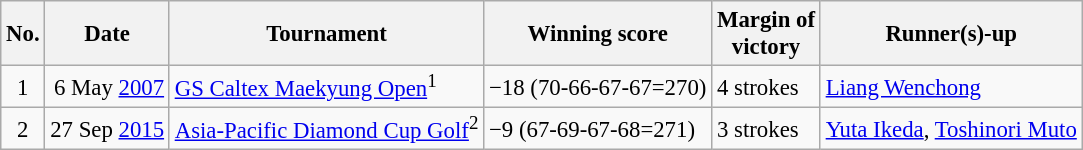<table class="wikitable" style="font-size:95%;">
<tr>
<th>No.</th>
<th>Date</th>
<th>Tournament</th>
<th>Winning score</th>
<th>Margin of<br>victory</th>
<th>Runner(s)-up</th>
</tr>
<tr>
<td align=center>1</td>
<td align=right>6 May <a href='#'>2007</a></td>
<td><a href='#'>GS Caltex Maekyung Open</a><sup>1</sup></td>
<td>−18 (70-66-67-67=270)</td>
<td>4 strokes</td>
<td> <a href='#'>Liang Wenchong</a></td>
</tr>
<tr>
<td align=center>2</td>
<td align=right>27 Sep <a href='#'>2015</a></td>
<td><a href='#'>Asia-Pacific Diamond Cup Golf</a><sup>2</sup></td>
<td>−9 (67-69-67-68=271)</td>
<td>3 strokes</td>
<td> <a href='#'>Yuta Ikeda</a>,  <a href='#'>Toshinori Muto</a></td>
</tr>
</table>
